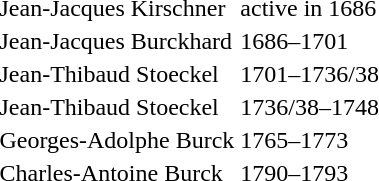<table>
<tr>
<td>Jean-Jacques Kirschner</td>
<td>active in 1686</td>
</tr>
<tr>
<td>Jean-Jacques Burckhard</td>
<td>1686–1701</td>
</tr>
<tr>
<td>Jean-Thibaud Stoeckel</td>
<td>1701–1736/38</td>
</tr>
<tr>
<td>Jean-Thibaud Stoeckel</td>
<td>1736/38–1748</td>
</tr>
<tr>
<td>Georges-Adolphe Burck</td>
<td>1765–1773</td>
</tr>
<tr>
<td>Charles-Antoine Burck</td>
<td>1790–1793</td>
</tr>
</table>
